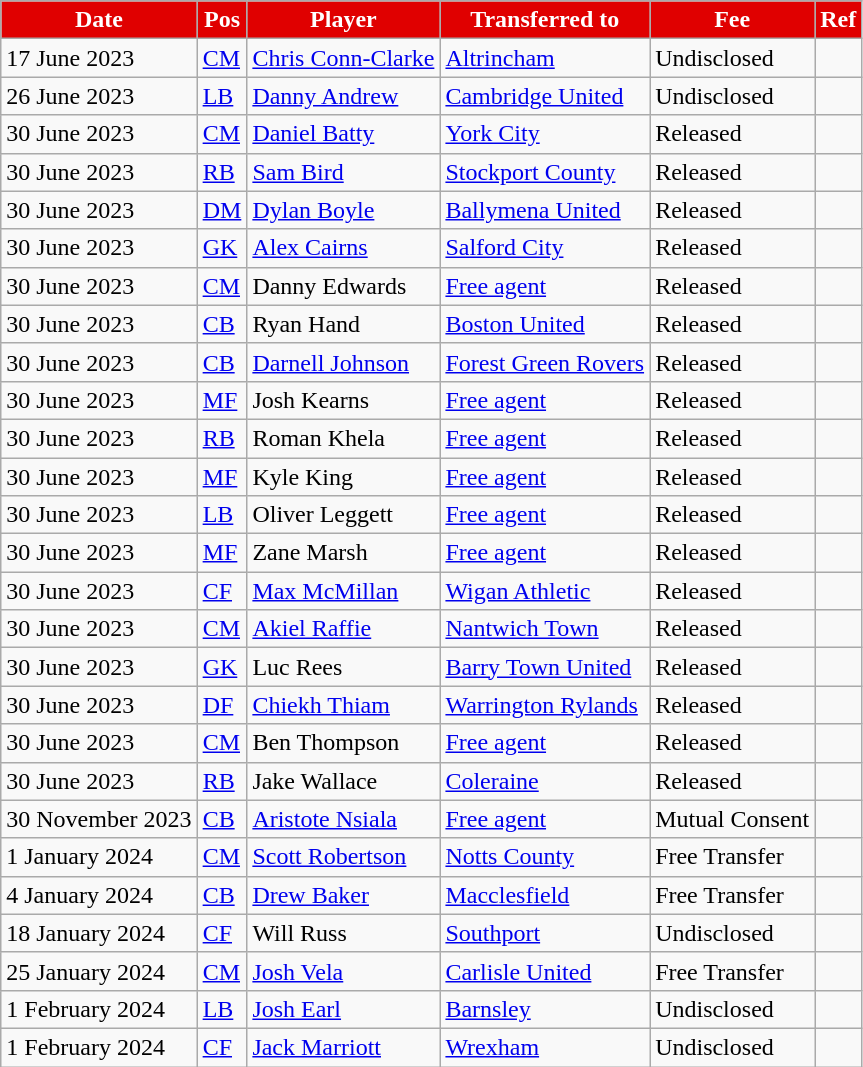<table class="wikitable plainrowheaders sortable">
<tr>
<th style="background:#E00000; color:white;">Date</th>
<th style="background:#E00000; color:white;">Pos</th>
<th style="background:#E00000; color:white;">Player</th>
<th style="background:#E00000; color:white;">Transferred to</th>
<th style="background:#E00000; color:white;">Fee</th>
<th style="background:#E00000; color:white;">Ref</th>
</tr>
<tr>
<td>17 June 2023</td>
<td><a href='#'>CM</a></td>
<td> <a href='#'>Chris Conn-Clarke</a></td>
<td> <a href='#'>Altrincham</a></td>
<td>Undisclosed</td>
<td></td>
</tr>
<tr>
<td>26 June 2023</td>
<td><a href='#'>LB</a></td>
<td> <a href='#'>Danny Andrew</a></td>
<td> <a href='#'>Cambridge United</a></td>
<td>Undisclosed</td>
<td></td>
</tr>
<tr>
<td>30 June 2023</td>
<td><a href='#'>CM</a></td>
<td> <a href='#'>Daniel Batty</a></td>
<td> <a href='#'>York City</a></td>
<td>Released</td>
<td></td>
</tr>
<tr>
<td>30 June 2023</td>
<td><a href='#'>RB</a></td>
<td> <a href='#'>Sam Bird</a></td>
<td> <a href='#'>Stockport County</a></td>
<td>Released</td>
<td></td>
</tr>
<tr>
<td>30 June 2023</td>
<td><a href='#'>DM</a></td>
<td> <a href='#'>Dylan Boyle</a></td>
<td> <a href='#'>Ballymena United</a></td>
<td>Released</td>
<td></td>
</tr>
<tr>
<td>30 June 2023</td>
<td><a href='#'>GK</a></td>
<td> <a href='#'>Alex Cairns</a></td>
<td> <a href='#'>Salford City</a></td>
<td>Released</td>
<td></td>
</tr>
<tr>
<td>30 June 2023</td>
<td><a href='#'>CM</a></td>
<td> Danny Edwards</td>
<td> <a href='#'>Free agent</a></td>
<td>Released</td>
<td></td>
</tr>
<tr>
<td>30 June 2023</td>
<td><a href='#'>CB</a></td>
<td> Ryan Hand</td>
<td> <a href='#'>Boston United</a></td>
<td>Released</td>
<td></td>
</tr>
<tr>
<td>30 June 2023</td>
<td><a href='#'>CB</a></td>
<td> <a href='#'>Darnell Johnson</a></td>
<td> <a href='#'>Forest Green Rovers</a></td>
<td>Released</td>
<td></td>
</tr>
<tr>
<td>30 June 2023</td>
<td><a href='#'>MF</a></td>
<td> Josh Kearns</td>
<td> <a href='#'>Free agent</a></td>
<td>Released</td>
<td></td>
</tr>
<tr>
<td>30 June 2023</td>
<td><a href='#'>RB</a></td>
<td> Roman Khela</td>
<td> <a href='#'>Free agent</a></td>
<td>Released</td>
<td></td>
</tr>
<tr>
<td>30 June 2023</td>
<td><a href='#'>MF</a></td>
<td> Kyle King</td>
<td> <a href='#'>Free agent</a></td>
<td>Released</td>
<td></td>
</tr>
<tr>
<td>30 June 2023</td>
<td><a href='#'>LB</a></td>
<td> Oliver Leggett</td>
<td> <a href='#'>Free agent</a></td>
<td>Released</td>
<td></td>
</tr>
<tr>
<td>30 June 2023</td>
<td><a href='#'>MF</a></td>
<td> Zane Marsh</td>
<td> <a href='#'>Free agent</a></td>
<td>Released</td>
<td></td>
</tr>
<tr>
<td>30 June 2023</td>
<td><a href='#'>CF</a></td>
<td> <a href='#'>Max McMillan</a></td>
<td> <a href='#'>Wigan Athletic</a></td>
<td>Released</td>
<td></td>
</tr>
<tr>
<td>30 June 2023</td>
<td><a href='#'>CM</a></td>
<td> <a href='#'>Akiel Raffie</a></td>
<td> <a href='#'>Nantwich Town</a></td>
<td>Released</td>
<td></td>
</tr>
<tr>
<td>30 June 2023</td>
<td><a href='#'>GK</a></td>
<td> Luc Rees</td>
<td> <a href='#'>Barry Town United</a></td>
<td>Released</td>
<td></td>
</tr>
<tr>
<td>30 June 2023</td>
<td><a href='#'>DF</a></td>
<td> <a href='#'>Chiekh Thiam</a></td>
<td> <a href='#'>Warrington Rylands</a></td>
<td>Released</td>
<td></td>
</tr>
<tr>
<td>30 June 2023</td>
<td><a href='#'>CM</a></td>
<td> Ben Thompson</td>
<td> <a href='#'>Free agent</a></td>
<td>Released</td>
<td></td>
</tr>
<tr>
<td>30 June 2023</td>
<td><a href='#'>RB</a></td>
<td> Jake Wallace</td>
<td> <a href='#'>Coleraine</a></td>
<td>Released</td>
<td></td>
</tr>
<tr>
<td>30 November 2023</td>
<td><a href='#'>CB</a></td>
<td> <a href='#'>Aristote Nsiala</a></td>
<td> <a href='#'>Free agent</a></td>
<td>Mutual Consent</td>
<td></td>
</tr>
<tr>
<td>1 January 2024</td>
<td><a href='#'>CM</a></td>
<td> <a href='#'>Scott Robertson</a></td>
<td> <a href='#'>Notts County</a></td>
<td>Free Transfer</td>
<td></td>
</tr>
<tr>
<td>4 January 2024</td>
<td><a href='#'>CB</a></td>
<td> <a href='#'>Drew Baker</a></td>
<td> <a href='#'>Macclesfield</a></td>
<td>Free Transfer</td>
<td></td>
</tr>
<tr>
<td>18 January 2024</td>
<td><a href='#'>CF</a></td>
<td> Will Russ</td>
<td> <a href='#'>Southport</a></td>
<td>Undisclosed</td>
<td></td>
</tr>
<tr>
<td>25 January 2024</td>
<td><a href='#'>CM</a></td>
<td> <a href='#'>Josh Vela</a></td>
<td> <a href='#'>Carlisle United</a></td>
<td>Free Transfer</td>
<td></td>
</tr>
<tr>
<td>1 February 2024</td>
<td><a href='#'>LB</a></td>
<td> <a href='#'>Josh Earl</a></td>
<td> <a href='#'>Barnsley</a></td>
<td>Undisclosed</td>
<td></td>
</tr>
<tr>
<td>1 February 2024</td>
<td><a href='#'>CF</a></td>
<td> <a href='#'>Jack Marriott</a></td>
<td> <a href='#'>Wrexham</a></td>
<td>Undisclosed</td>
<td></td>
</tr>
</table>
